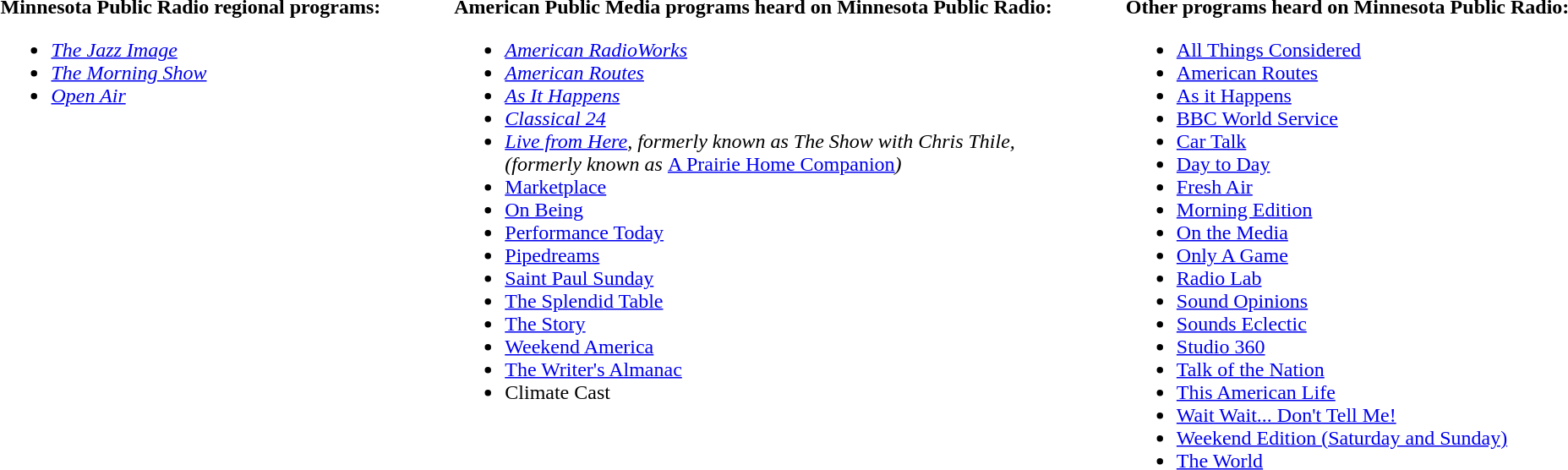<table>
<tr>
<td valign="top"><br><strong>Minnesota Public Radio regional programs:</strong><ul><li><em><a href='#'>The Jazz Image</a></em></li><li><em><a href='#'>The Morning Show</a></em></li><li><em><a href='#'>Open Air</a></em></li></ul></td>
<td width="50"> </td>
<td valign="top"><br><strong>American Public Media programs heard on Minnesota Public Radio:</strong><ul><li><em><a href='#'>American RadioWorks</a></em></li><li><em><a href='#'>American Routes</a></em></li><li><em><a href='#'>As It Happens</a></em></li><li><em><a href='#'>Classical 24</a></em></li><li><em><a href='#'>Live from Here</a>, formerly known as The Show with Chris Thile,<br>(formerly known as </em><a href='#'>A Prairie Home Companion</a><em>)</li><li></em><a href='#'>Marketplace</a><em></li><li></em><a href='#'>On Being</a><em></li><li></em><a href='#'>Performance Today</a><em></li><li></em><a href='#'>Pipedreams</a><em></li><li></em><a href='#'>Saint Paul Sunday</a><em></li><li></em><a href='#'>The Splendid Table</a><em></li><li></em><a href='#'>The Story</a><em></li><li></em><a href='#'>Weekend America</a><em></li><li></em><a href='#'>The Writer's Almanac</a><em></li><li></em>Climate Cast<em></li></ul></td>
<td width="50"> </td>
<td valign="top"><br><strong>Other programs heard on Minnesota Public Radio:</strong><ul><li></em><a href='#'>All Things Considered</a><em></li><li></em><a href='#'>American Routes</a><em></li><li></em><a href='#'>As it Happens</a><em></li><li></em><a href='#'>BBC World Service</a><em></li><li></em><a href='#'>Car Talk</a><em></li><li></em><a href='#'>Day to Day</a><em></li><li></em><a href='#'>Fresh Air</a><em></li><li></em><a href='#'>Morning Edition</a><em></li><li></em><a href='#'>On the Media</a><em></li><li></em><a href='#'>Only A Game</a><em></li><li></em><a href='#'>Radio Lab</a><em></li><li></em><a href='#'>Sound Opinions</a><em></li><li></em><a href='#'>Sounds Eclectic</a><em></li><li></em><a href='#'>Studio 360</a><em></li><li></em><a href='#'>Talk of the Nation</a><em></li><li></em><a href='#'>This American Life</a><em></li><li></em><a href='#'>Wait Wait... Don't Tell Me!</a><em></li><li></em><a href='#'>Weekend Edition (Saturday and Sunday)</a><em></li><li></em><a href='#'>The World</a><em></li></ul></td>
</tr>
</table>
